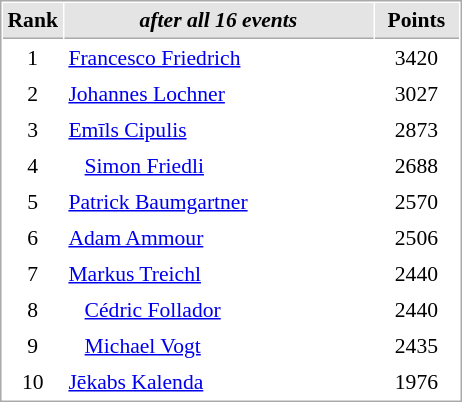<table cellspacing="1" cellpadding="3" style="border:1px solid #AAAAAA;font-size:90%">
<tr style="background-color: #E4E4E4;">
<th style="border-bottom:1px solid #AAAAAA; width: 10px;">Rank</th>
<th style="border-bottom:1px solid #AAAAAA; width: 200px;"><em>after all 16 events</em></th>
<th style="border-bottom:1px solid #AAAAAA; width: 50px;">Points</th>
</tr>
<tr>
<td align=center>1</td>
<td> <a href='#'>Francesco Friedrich</a></td>
<td align=center>3420</td>
</tr>
<tr>
<td align=center>2</td>
<td> <a href='#'>Johannes Lochner</a></td>
<td align=center>3027</td>
</tr>
<tr>
<td align=center>3</td>
<td> <a href='#'>Emīls Cipulis</a></td>
<td align=center>2873</td>
</tr>
<tr>
<td align=center>4</td>
<td>   <a href='#'>Simon Friedli</a></td>
<td align=center>2688</td>
</tr>
<tr>
<td align=center>5</td>
<td> <a href='#'>Patrick Baumgartner</a></td>
<td align=center>2570</td>
</tr>
<tr>
<td align=center>6</td>
<td> <a href='#'>Adam Ammour</a></td>
<td align=center>2506</td>
</tr>
<tr>
<td align=center>7</td>
<td> <a href='#'>Markus Treichl</a></td>
<td align=center>2440</td>
</tr>
<tr>
<td align=center>8</td>
<td>   <a href='#'>Cédric Follador</a></td>
<td align=center>2440</td>
</tr>
<tr>
<td align=center>9</td>
<td>   <a href='#'>Michael Vogt</a></td>
<td align=center>2435</td>
</tr>
<tr>
<td align=center>10</td>
<td> <a href='#'>Jēkabs Kalenda</a></td>
<td align=center>1976</td>
</tr>
</table>
